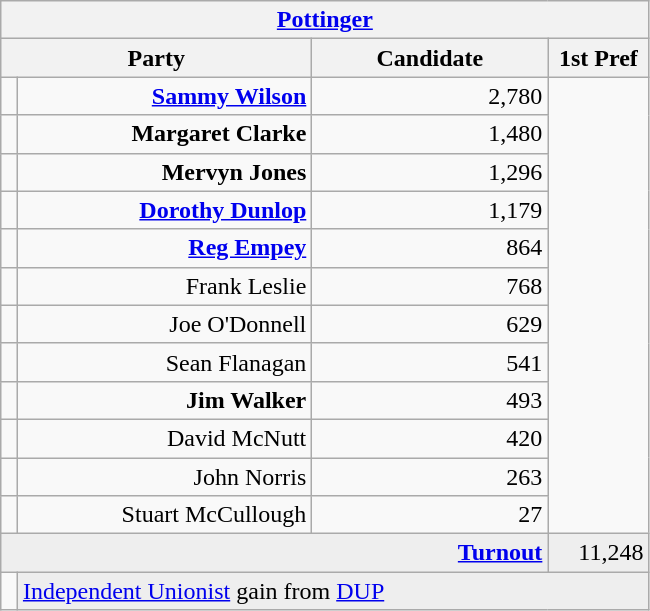<table class="wikitable">
<tr>
<th colspan="4" align="center"><a href='#'>Pottinger</a></th>
</tr>
<tr>
<th colspan="2" align="center" width=200>Party</th>
<th width=150>Candidate</th>
<th width=60>1st Pref</th>
</tr>
<tr>
<td></td>
<td align="right"><strong><a href='#'>Sammy Wilson</a></strong></td>
<td align="right">2,780</td>
</tr>
<tr>
<td></td>
<td align="right"><strong>Margaret Clarke</strong></td>
<td align="right">1,480</td>
</tr>
<tr>
<td></td>
<td align="right"><strong>Mervyn Jones</strong></td>
<td align="right">1,296</td>
</tr>
<tr>
<td></td>
<td align="right"><strong><a href='#'>Dorothy Dunlop</a></strong></td>
<td align="right">1,179</td>
</tr>
<tr>
<td></td>
<td align="right"><strong><a href='#'>Reg Empey</a></strong></td>
<td align="right">864</td>
</tr>
<tr>
<td></td>
<td align="right">Frank Leslie</td>
<td align="right">768</td>
</tr>
<tr>
<td></td>
<td align="right">Joe O'Donnell</td>
<td align="right">629</td>
</tr>
<tr>
<td></td>
<td align="right">Sean Flanagan</td>
<td align="right">541</td>
</tr>
<tr>
<td></td>
<td align="right"><strong>Jim Walker</strong></td>
<td align="right">493</td>
</tr>
<tr>
<td></td>
<td align="right">David McNutt</td>
<td align="right">420</td>
</tr>
<tr>
<td></td>
<td align="right">John Norris</td>
<td align="right">263</td>
</tr>
<tr>
<td></td>
<td align="right">Stuart McCullough</td>
<td align="right">27</td>
</tr>
<tr bgcolor="EEEEEE">
<td colspan=3 align="right"><strong><a href='#'>Turnout</a></strong></td>
<td align="right">11,248</td>
</tr>
<tr>
<td bgcolor=></td>
<td colspan=3 bgcolor="EEEEEE"><a href='#'>Independent Unionist</a> gain from <a href='#'>DUP</a></td>
</tr>
</table>
